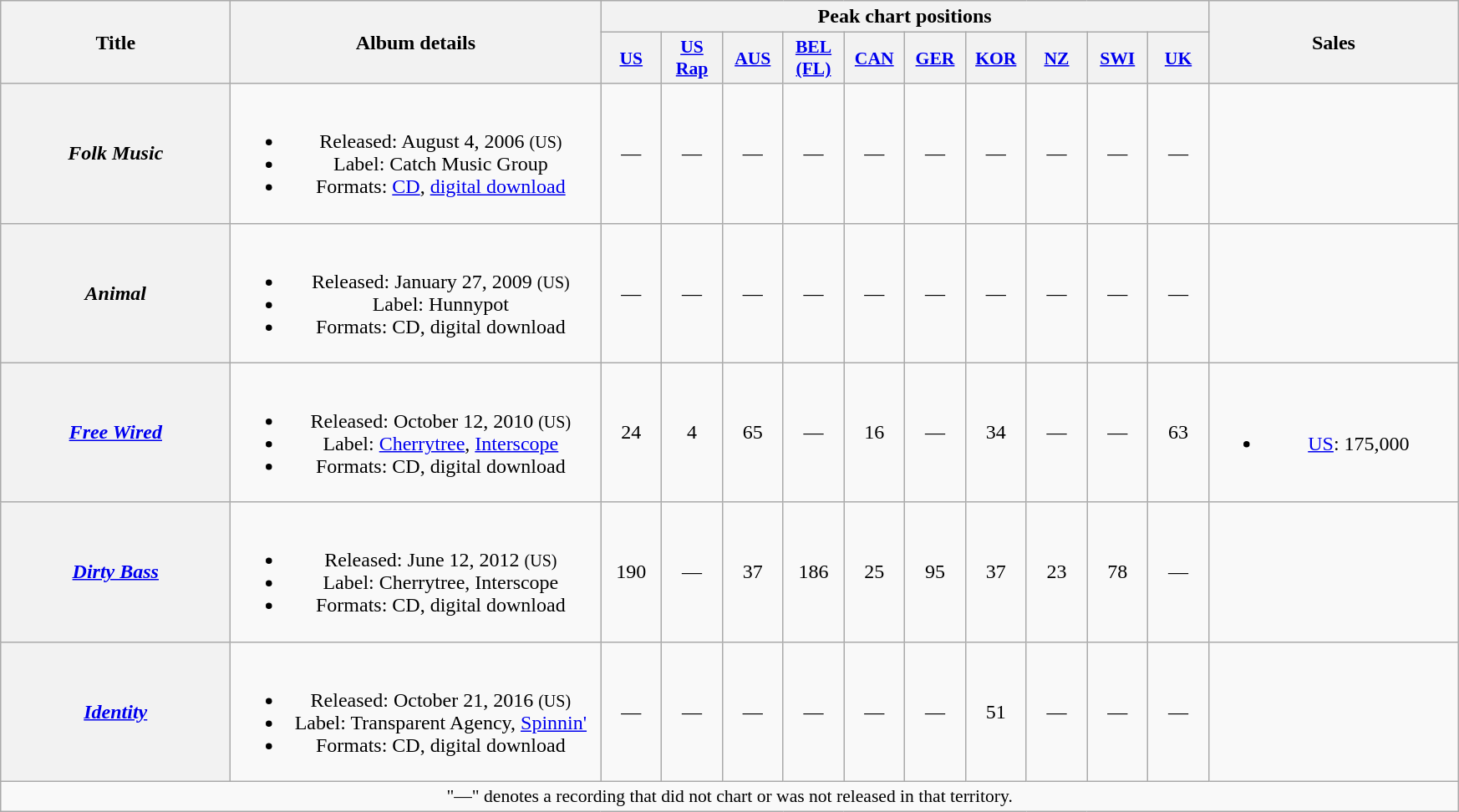<table class="wikitable plainrowheaders" style="text-align:center;" border="1">
<tr>
<th scope="col" rowspan="2" style="width:11em;">Title</th>
<th scope="col" rowspan="2" style="width:18em;">Album details</th>
<th scope="col" colspan="10">Peak chart positions</th>
<th scope="col" rowspan="2" style="width:12em;">Sales</th>
</tr>
<tr>
<th scope="col" style="width:2.9em;font-size:90%;"><a href='#'>US</a><br></th>
<th scope="col" style="width:2.9em;font-size:90%;"><a href='#'>US<br>Rap</a><br></th>
<th scope="col" style="width:2.9em;font-size:90%;"><a href='#'>AUS</a><br></th>
<th scope="col" style="width:2.9em;font-size:90%;"><a href='#'>BEL<br>(FL)</a><br></th>
<th scope="col" style="width:2.9em;font-size:90%;"><a href='#'>CAN</a><br></th>
<th scope="col" style="width:2.9em;font-size:90%;"><a href='#'>GER</a><br></th>
<th scope="col" style="width:2.9em;font-size:90%;"><a href='#'>KOR</a><br></th>
<th scope="col" style="width:2.9em;font-size:90%;"><a href='#'>NZ</a><br></th>
<th scope="col" style="width:2.9em;font-size:90%;"><a href='#'>SWI</a><br></th>
<th scope="col" style="width:2.9em;font-size:90%;"><a href='#'>UK</a><br></th>
</tr>
<tr>
<th scope="row"><em>Folk Music</em></th>
<td><br><ul><li>Released: August 4, 2006 <small>(US)</small></li><li>Label: Catch Music Group</li><li>Formats: <a href='#'>CD</a>, <a href='#'>digital download</a></li></ul></td>
<td>—</td>
<td>—</td>
<td>—</td>
<td>—</td>
<td>—</td>
<td>—</td>
<td>—</td>
<td>—</td>
<td>—</td>
<td>—</td>
<td></td>
</tr>
<tr>
<th scope="row"><em>Animal</em></th>
<td><br><ul><li>Released: January 27, 2009 <small>(US)</small></li><li>Label: Hunnypot</li><li>Formats: CD, digital download</li></ul></td>
<td>—</td>
<td>—</td>
<td>—</td>
<td>—</td>
<td>—</td>
<td>—</td>
<td>—</td>
<td>—</td>
<td>—</td>
<td>—</td>
<td></td>
</tr>
<tr>
<th scope="row"><em><a href='#'>Free Wired</a></em></th>
<td><br><ul><li>Released: October 12, 2010 <small>(US)</small></li><li>Label: <a href='#'>Cherrytree</a>, <a href='#'>Interscope</a></li><li>Formats: CD, digital download</li></ul></td>
<td>24</td>
<td>4</td>
<td>65</td>
<td>—</td>
<td>16</td>
<td>—</td>
<td>34</td>
<td>—</td>
<td>—</td>
<td>63</td>
<td><br><ul><li><a href='#'>US</a>: 175,000</li></ul></td>
</tr>
<tr>
<th scope="row"><em><a href='#'>Dirty Bass</a></em></th>
<td><br><ul><li>Released: June 12, 2012 <small>(US)</small></li><li>Label: Cherrytree, Interscope</li><li>Formats: CD, digital download</li></ul></td>
<td>190</td>
<td>—</td>
<td>37</td>
<td>186</td>
<td>25</td>
<td>95</td>
<td>37</td>
<td>23</td>
<td>78</td>
<td>—</td>
<td></td>
</tr>
<tr>
<th scope="row"><em><a href='#'>Identity</a></em></th>
<td><br><ul><li>Released: October 21, 2016 <small>(US)</small></li><li>Label: Transparent Agency, <a href='#'>Spinnin'</a></li><li>Formats: CD, digital download</li></ul></td>
<td>—</td>
<td>—</td>
<td>—</td>
<td>—</td>
<td>—</td>
<td>—</td>
<td>51</td>
<td>—</td>
<td>—</td>
<td>—</td>
<td></td>
</tr>
<tr>
<td colspan="14" style="font-size:90%">"—" denotes a recording that did not chart or was not released in that territory.</td>
</tr>
</table>
